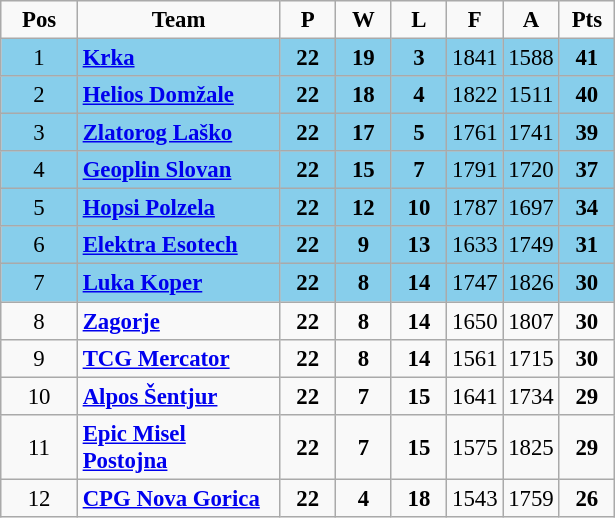<table class="wikitable sortable" style="text-align: center; font-size:95%">
<tr>
<td width="44"><strong>Pos</strong></td>
<td width="128"><strong>Team</strong></td>
<td width="30"><strong>P</strong></td>
<td width="30"><strong>W</strong></td>
<td width="30"><strong>L</strong></td>
<td width="30"><strong>F</strong></td>
<td width="30"><strong>A</strong></td>
<td width="30"><strong>Pts</strong></td>
</tr>
<tr bgcolor="87ceeb">
<td>1</td>
<td align="left"><strong><a href='#'>Krka</a></strong></td>
<td><strong>22</strong></td>
<td><strong>19</strong></td>
<td><strong>3</strong></td>
<td>1841</td>
<td>1588</td>
<td><strong>41</strong></td>
</tr>
<tr bgcolor="87ceeb">
<td>2</td>
<td align="left"><strong><a href='#'>Helios Domžale</a></strong></td>
<td><strong>22</strong></td>
<td><strong>18</strong></td>
<td><strong>4</strong></td>
<td>1822</td>
<td>1511</td>
<td><strong>40</strong></td>
</tr>
<tr bgcolor="87ceeb">
<td>3</td>
<td align="left"><strong><a href='#'>Zlatorog Laško</a></strong></td>
<td><strong>22</strong></td>
<td><strong>17</strong></td>
<td><strong>5</strong></td>
<td>1761</td>
<td>1741</td>
<td><strong>39</strong></td>
</tr>
<tr bgcolor="87ceeb">
<td>4</td>
<td align="left"><strong><a href='#'>Geoplin Slovan</a></strong></td>
<td><strong>22</strong></td>
<td><strong>15</strong></td>
<td><strong>7</strong></td>
<td>1791</td>
<td>1720</td>
<td><strong>37</strong></td>
</tr>
<tr bgcolor="87ceeb">
<td>5</td>
<td align="left"><strong><a href='#'>Hopsi Polzela</a></strong></td>
<td><strong>22</strong></td>
<td><strong>12</strong></td>
<td><strong>10</strong></td>
<td>1787</td>
<td>1697</td>
<td><strong>34</strong></td>
</tr>
<tr bgcolor="87ceeb">
<td>6</td>
<td align="left"><strong><a href='#'>Elektra Esotech</a></strong></td>
<td><strong>22</strong></td>
<td><strong>9</strong></td>
<td><strong>13</strong></td>
<td>1633</td>
<td>1749</td>
<td><strong>31</strong></td>
</tr>
<tr bgcolor="87ceeb">
<td>7</td>
<td align="left"><strong><a href='#'>Luka Koper</a></strong></td>
<td><strong>22</strong></td>
<td><strong>8</strong></td>
<td><strong>14</strong></td>
<td>1747</td>
<td>1826</td>
<td><strong>30</strong></td>
</tr>
<tr>
<td>8</td>
<td align="left"><strong><a href='#'>Zagorje</a></strong></td>
<td><strong>22</strong></td>
<td><strong>8</strong></td>
<td><strong>14</strong></td>
<td>1650</td>
<td>1807</td>
<td><strong>30</strong></td>
</tr>
<tr>
<td>9</td>
<td align="left"><strong><a href='#'>TCG Mercator</a></strong></td>
<td><strong>22</strong></td>
<td><strong>8</strong></td>
<td><strong>14</strong></td>
<td>1561</td>
<td>1715</td>
<td><strong>30</strong></td>
</tr>
<tr>
<td>10</td>
<td align="left"><strong><a href='#'>Alpos Šentjur</a></strong></td>
<td><strong>22</strong></td>
<td><strong>7</strong></td>
<td><strong>15</strong></td>
<td>1641</td>
<td>1734</td>
<td><strong>29</strong></td>
</tr>
<tr>
<td>11</td>
<td align="left"><strong><a href='#'>Epic Misel Postojna</a></strong></td>
<td><strong>22</strong></td>
<td><strong>7</strong></td>
<td><strong>15</strong></td>
<td>1575</td>
<td>1825</td>
<td><strong>29</strong></td>
</tr>
<tr>
<td>12</td>
<td align="left"><strong><a href='#'>CPG Nova Gorica</a></strong></td>
<td><strong>22</strong></td>
<td><strong>4</strong></td>
<td><strong>18</strong></td>
<td>1543</td>
<td>1759</td>
<td><strong>26</strong></td>
</tr>
</table>
